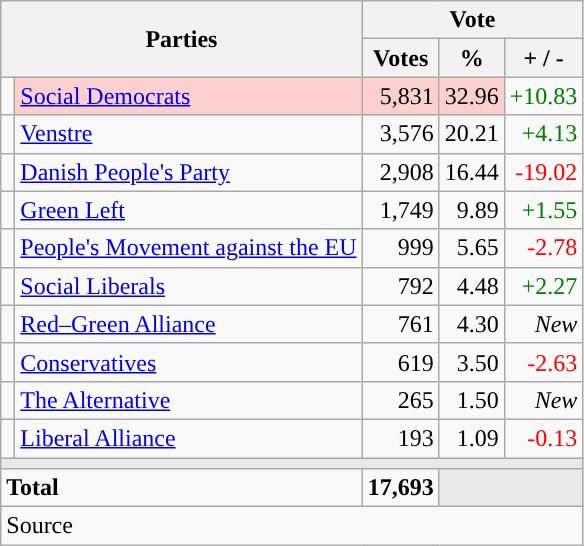<table class="wikitable" style="text-align:right;">
<tr>
<th style="text-align:centre;" rowspan="2" colspan="2" width="225">Parties</th>
<th colspan="3">Vote</th>
</tr>
<tr>
<th width="15">Votes</th>
<th width="15">%</th>
<th width="15">+ / -</th>
</tr>
<tr>
<td width="2" style="color:inherit;background:"></td>
<td bgcolor=#fbd0ce   align="left"><a href='#'>Social Democrats</a></td>
<td bgcolor=#fbd0ce>5,831</td>
<td bgcolor=#fbd0ce>32.96</td>
<td style=color:green;>+10.83</td>
</tr>
<tr>
<td width="2" style="color:inherit;background:"></td>
<td align="left"><a href='#'>Venstre</a></td>
<td>3,576</td>
<td>20.21</td>
<td style=color:green;>+4.13</td>
</tr>
<tr>
<td width="2" style="color:inherit;background:"></td>
<td align="left"><a href='#'>Danish People's Party</a></td>
<td>2,908</td>
<td>16.44</td>
<td style=color:red;>-19.02</td>
</tr>
<tr>
<td width="2" style="color:inherit;background:"></td>
<td align="left"><a href='#'>Green Left</a></td>
<td>1,749</td>
<td>9.89</td>
<td style=color:green;>+1.55</td>
</tr>
<tr>
<td width="2" style="color:inherit;background:"></td>
<td align="left"><a href='#'>People's Movement against the EU</a></td>
<td>999</td>
<td>5.65</td>
<td style=color:red;>-2.78</td>
</tr>
<tr>
<td width="2" style="color:inherit;background:"></td>
<td align="left"><a href='#'>Social Liberals</a></td>
<td>792</td>
<td>4.48</td>
<td style=color:green;>+2.27</td>
</tr>
<tr>
<td width="2" style="color:inherit;background:"></td>
<td align="left"><a href='#'>Red–Green Alliance</a></td>
<td>761</td>
<td>4.30</td>
<td><em>New</em></td>
</tr>
<tr>
<td width="2" style="color:inherit;background:"></td>
<td align="left"><a href='#'>Conservatives</a></td>
<td>619</td>
<td>3.50</td>
<td style=color:red;>-2.63</td>
</tr>
<tr>
<td width="2" style="color:inherit;background:"></td>
<td align="left"><a href='#'>The Alternative</a></td>
<td>265</td>
<td>1.50</td>
<td><em>New</em></td>
</tr>
<tr>
<td width="2" style="color:inherit;background:"></td>
<td align="left"><a href='#'>Liberal Alliance</a></td>
<td>193</td>
<td>1.09</td>
<td style=color:red;>-0.13</td>
</tr>
<tr>
<td colspan="7" bgcolor="#E9E9E9"></td>
</tr>
<tr>
<td align="left" colspan="2"><strong>Total</strong></td>
<td><strong>17,693</strong></td>
<td bgcolor="#E9E9E9" colspan="2"></td>
</tr>
<tr>
<td align="left" colspan="6">Source</td>
</tr>
</table>
